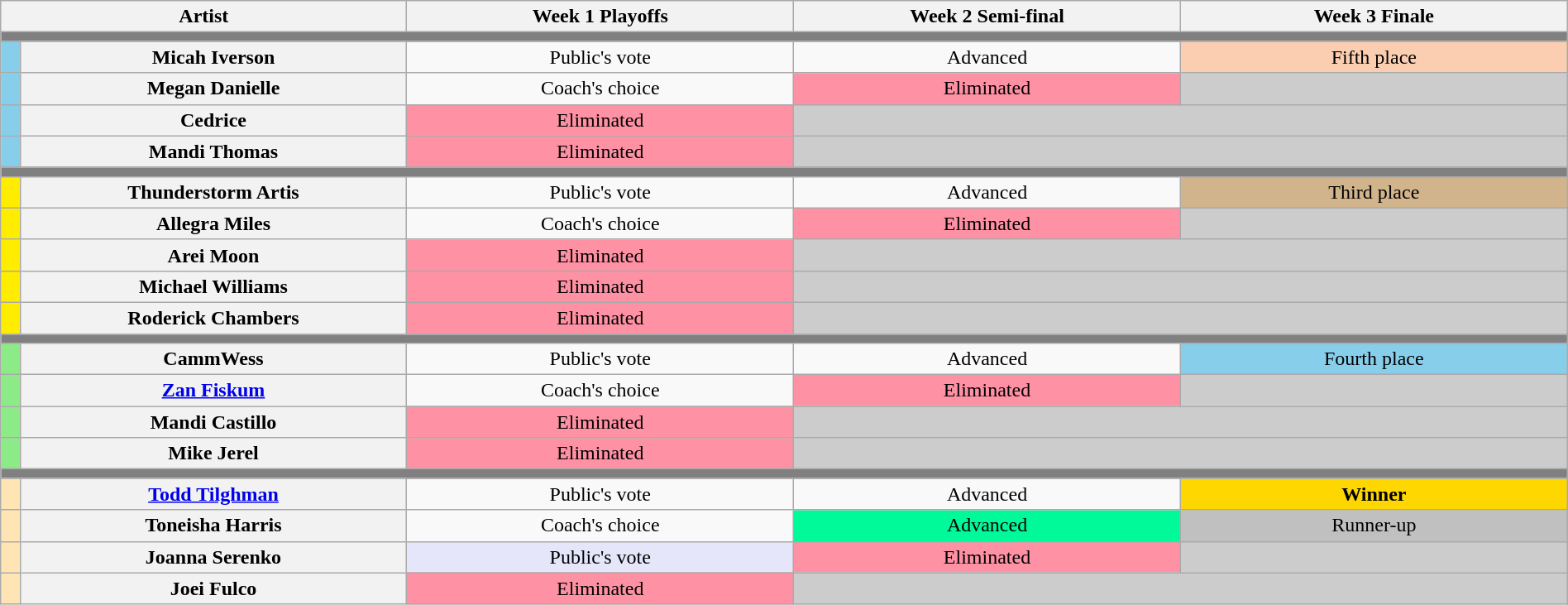<table class="wikitable"  style="text-align:center; font-size:100%; width:100%">
<tr>
<th colspan="2" width="21%">Artist</th>
<th style="width:20%">Week 1 Playoffs</th>
<th style="width:20%">Week 2 Semi-final</th>
<th style="width:20%">Week 3 Finale</th>
</tr>
<tr>
<th colspan="9" style="background:gray"></th>
</tr>
<tr>
<th style="background:#87ceeb; width:01%"></th>
<th style="width:20%">Micah Iverson</th>
<td>Public's vote</td>
<td>Advanced</td>
<td style="background:#fbceb1">Fifth place</td>
</tr>
<tr>
<th style="background:#87ceeb"></th>
<th>Megan Danielle</th>
<td>Coach's choice</td>
<td style="background:#FF91A4">Eliminated</td>
<td style="background:#ccc"></td>
</tr>
<tr>
<th style="background:#87ceeb"></th>
<th>Cedrice</th>
<td style="background:#FF91A4">Eliminated</td>
<td colspan="2" style="background:#ccc"></td>
</tr>
<tr>
<th style="background:#87ceeb"></th>
<th>Mandi Thomas</th>
<td style="background:#FF91A4">Eliminated</td>
<td colspan="2" style="background:#ccc"></td>
</tr>
<tr>
<th colspan="9" style="background:gray"></th>
</tr>
<tr>
<th style="background:#ffed00"></th>
<th>Thunderstorm Artis</th>
<td>Public's vote</td>
<td>Advanced</td>
<td style="background: tan">Third place</td>
</tr>
<tr>
<th style="background:#ffed00"></th>
<th>Allegra Miles</th>
<td>Coach's choice</td>
<td style="background:#FF91A4">Eliminated</td>
<td style="background:#ccc"></td>
</tr>
<tr>
<th style="background:#ffed00"></th>
<th>Arei Moon</th>
<td style="background:#FF91A4">Eliminated</td>
<td colspan="2" style="background:#ccc"></td>
</tr>
<tr>
<th style="background:#ffed00"></th>
<th>Michael Williams</th>
<td style="background:#FF91A4">Eliminated</td>
<td colspan="2" style="background:#ccc"></td>
</tr>
<tr>
<th style="background:#ffed00"></th>
<th>Roderick Chambers</th>
<td style="background:#FF91A4">Eliminated</td>
<td colspan="2" style="background:#ccc"></td>
</tr>
<tr>
<th colspan="9" style="background:gray"></th>
</tr>
<tr>
<td style="background:#8deb87"></td>
<th>CammWess</th>
<td>Public's vote</td>
<td>Advanced</td>
<td style="background: skyblue">Fourth place</td>
</tr>
<tr>
<td style="background:#8deb87"></td>
<th><a href='#'>Zan Fiskum</a></th>
<td>Coach's choice</td>
<td style="background:#FF91A4">Eliminated</td>
<td style="background:#ccc"></td>
</tr>
<tr>
<td style="background:#8deb87"></td>
<th>Mandi Castillo</th>
<td style="background:#FF91A4">Eliminated</td>
<td colspan="2" style="background:#ccc"></td>
</tr>
<tr>
<td style="background:#8deb87"></td>
<th>Mike Jerel</th>
<td style="background:#FF91A4">Eliminated</td>
<td colspan="2" style="background:#ccc"></td>
</tr>
<tr>
<th colspan="9" style="background:gray"></th>
</tr>
<tr>
<td style="background:#ffe5b4"></td>
<th><a href='#'>Todd Tilghman</a></th>
<td>Public's vote</td>
<td>Advanced</td>
<td style="background: gold"><strong>Winner</strong> </td>
</tr>
<tr>
<td style="background:#ffe5b4"></td>
<th>Toneisha Harris</th>
<td>Coach's choice</td>
<td style="background:#00FA9A">Advanced</td>
<td style="background: silver">Runner-up</td>
</tr>
<tr>
<td style="background:#ffe5b4"></td>
<th>Joanna Serenko</th>
<td style="background:lavender">Public's vote</td>
<td style="background:#FF91A4">Eliminated</td>
<td style="background:#ccc"></td>
</tr>
<tr>
<td style="background:#ffe5b4"></td>
<th>Joei Fulco</th>
<td style="background:#FF91A4">Eliminated</td>
<td colspan="2" style="background:#ccc"></td>
</tr>
</table>
